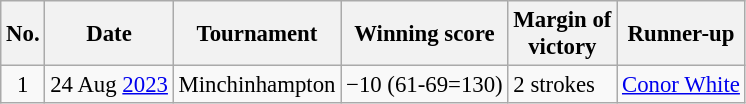<table class="wikitable" style="font-size:95%;">
<tr>
<th>No.</th>
<th>Date</th>
<th>Tournament</th>
<th>Winning score</th>
<th>Margin of<br>victory</th>
<th>Runner-up</th>
</tr>
<tr>
<td align=center>1</td>
<td align=right>24 Aug <a href='#'>2023</a></td>
<td>Minchinhampton</td>
<td>−10 (61-69=130)</td>
<td>2 strokes</td>
<td> <a href='#'>Conor White</a></td>
</tr>
</table>
